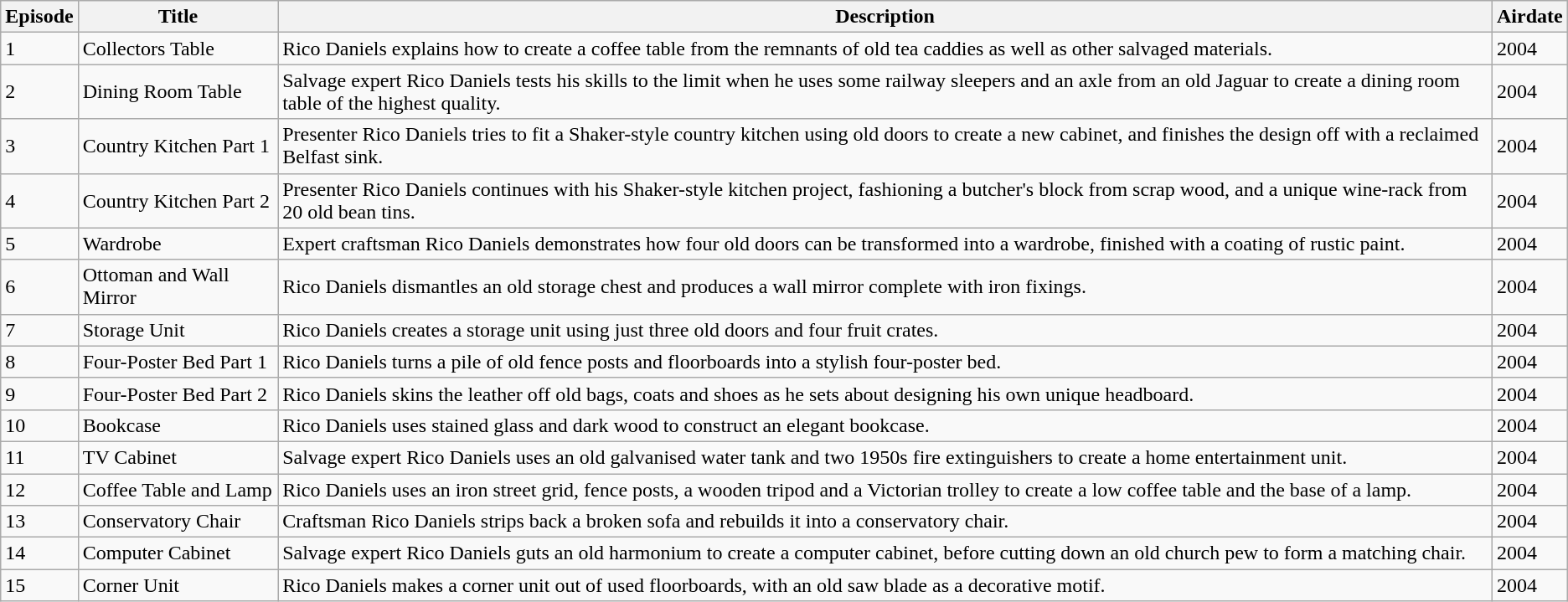<table class="wikitable">
<tr>
<th>Episode</th>
<th>Title</th>
<th>Description</th>
<th>Airdate</th>
</tr>
<tr>
<td>1</td>
<td>Collectors Table</td>
<td>Rico Daniels explains how to create a coffee table from the remnants of old tea caddies as well as other salvaged materials.</td>
<td>2004</td>
</tr>
<tr>
<td>2</td>
<td>Dining Room Table</td>
<td>Salvage expert Rico Daniels tests his skills to the limit when he uses some railway sleepers and an axle from an old Jaguar to create a dining room table of the highest quality.</td>
<td>2004</td>
</tr>
<tr>
<td>3</td>
<td>Country Kitchen Part 1</td>
<td>Presenter Rico Daniels tries to fit a Shaker-style country kitchen using old doors to create a new cabinet, and finishes the design off with a reclaimed Belfast sink.</td>
<td>2004</td>
</tr>
<tr>
<td>4</td>
<td>Country Kitchen Part 2</td>
<td>Presenter Rico Daniels continues with his Shaker-style kitchen project, fashioning a butcher's block from scrap wood, and a unique wine-rack from 20 old bean tins.</td>
<td>2004</td>
</tr>
<tr>
<td>5</td>
<td>Wardrobe</td>
<td>Expert craftsman Rico Daniels demonstrates how four old doors can be transformed into a wardrobe, finished with a coating of rustic paint.</td>
<td>2004</td>
</tr>
<tr>
<td>6</td>
<td>Ottoman and Wall Mirror</td>
<td>Rico Daniels dismantles an old storage chest and produces a wall mirror complete with iron fixings.</td>
<td>2004</td>
</tr>
<tr>
<td>7</td>
<td>Storage Unit</td>
<td>Rico Daniels creates a storage unit using just three old doors and four fruit crates.</td>
<td>2004</td>
</tr>
<tr>
<td>8</td>
<td>Four-Poster Bed Part 1</td>
<td>Rico Daniels turns a pile of old fence posts and floorboards into a stylish four-poster bed.</td>
<td>2004</td>
</tr>
<tr>
<td>9</td>
<td>Four-Poster Bed Part 2</td>
<td>Rico Daniels skins the leather off old bags, coats and shoes as he sets about designing his own unique headboard.</td>
<td>2004</td>
</tr>
<tr>
<td>10</td>
<td>Bookcase</td>
<td>Rico Daniels uses stained glass and dark wood to construct an elegant bookcase.</td>
<td>2004</td>
</tr>
<tr>
<td>11</td>
<td>TV Cabinet</td>
<td>Salvage expert Rico Daniels uses an old galvanised water tank and two 1950s fire extinguishers to create a home entertainment unit.</td>
<td>2004</td>
</tr>
<tr>
<td>12</td>
<td>Coffee Table and Lamp</td>
<td>Rico Daniels uses an iron street grid, fence posts, a wooden tripod and a Victorian trolley to create a low coffee table and the base of a lamp.</td>
<td>2004</td>
</tr>
<tr>
<td>13</td>
<td>Conservatory Chair</td>
<td>Craftsman Rico Daniels strips back a broken sofa and rebuilds it into a conservatory chair.</td>
<td>2004</td>
</tr>
<tr>
<td>14</td>
<td>Computer Cabinet</td>
<td>Salvage expert Rico Daniels guts an old harmonium to create a computer cabinet, before cutting down an old church pew to form a matching chair.</td>
<td>2004</td>
</tr>
<tr>
<td>15</td>
<td>Corner Unit</td>
<td>Rico Daniels makes a corner unit out of used floorboards, with an old saw blade as a decorative motif.</td>
<td>2004</td>
</tr>
</table>
